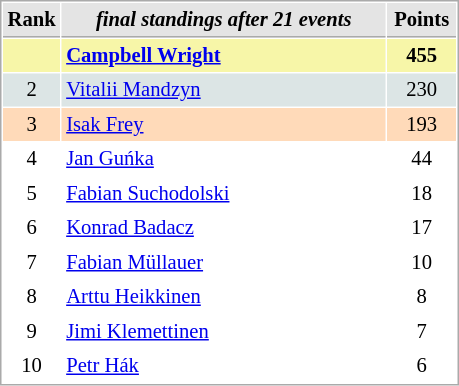<table cellspacing="1" cellpadding="3" style="border:1px solid #AAAAAA;font-size:86%">
<tr style="background-color: #E4E4E4;">
<th style="border-bottom:1px solid #AAAAAA; width: 10px;">Rank</th>
<th style="border-bottom:1px solid #AAAAAA; width: 210px;"><em>final standings after 21 events</em></th>
<th style="border-bottom:1px solid #AAAAAA; width: 40px;">Points</th>
</tr>
<tr style="background:#f7f6a8;">
<td align=center></td>
<td> <strong><a href='#'>Campbell Wright</a></strong></td>
<td align=center><strong>455</strong></td>
</tr>
<tr style="background:#dce5e5;">
<td align=center>2</td>
<td> <a href='#'>Vitalii Mandzyn</a></td>
<td align=center>230</td>
</tr>
<tr style="background:#ffdab9;">
<td align=center>3</td>
<td> <a href='#'>Isak Frey</a></td>
<td align=center>193</td>
</tr>
<tr>
<td align=center>4</td>
<td> <a href='#'>Jan Guńka</a></td>
<td align=center>44</td>
</tr>
<tr>
<td align=center>5</td>
<td> <a href='#'>Fabian Suchodolski</a></td>
<td align=center>18</td>
</tr>
<tr>
<td align=center>6</td>
<td> <a href='#'>Konrad Badacz</a></td>
<td align=center>17</td>
</tr>
<tr>
<td align=center>7</td>
<td> <a href='#'>Fabian Müllauer</a></td>
<td align=center>10</td>
</tr>
<tr>
<td align=center>8</td>
<td> <a href='#'>Arttu Heikkinen</a></td>
<td align=center>8</td>
</tr>
<tr>
<td align=center>9</td>
<td> <a href='#'>Jimi Klemettinen</a></td>
<td align=center>7</td>
</tr>
<tr>
<td align=center>10</td>
<td> <a href='#'>Petr Hák</a></td>
<td align=center>6</td>
</tr>
</table>
